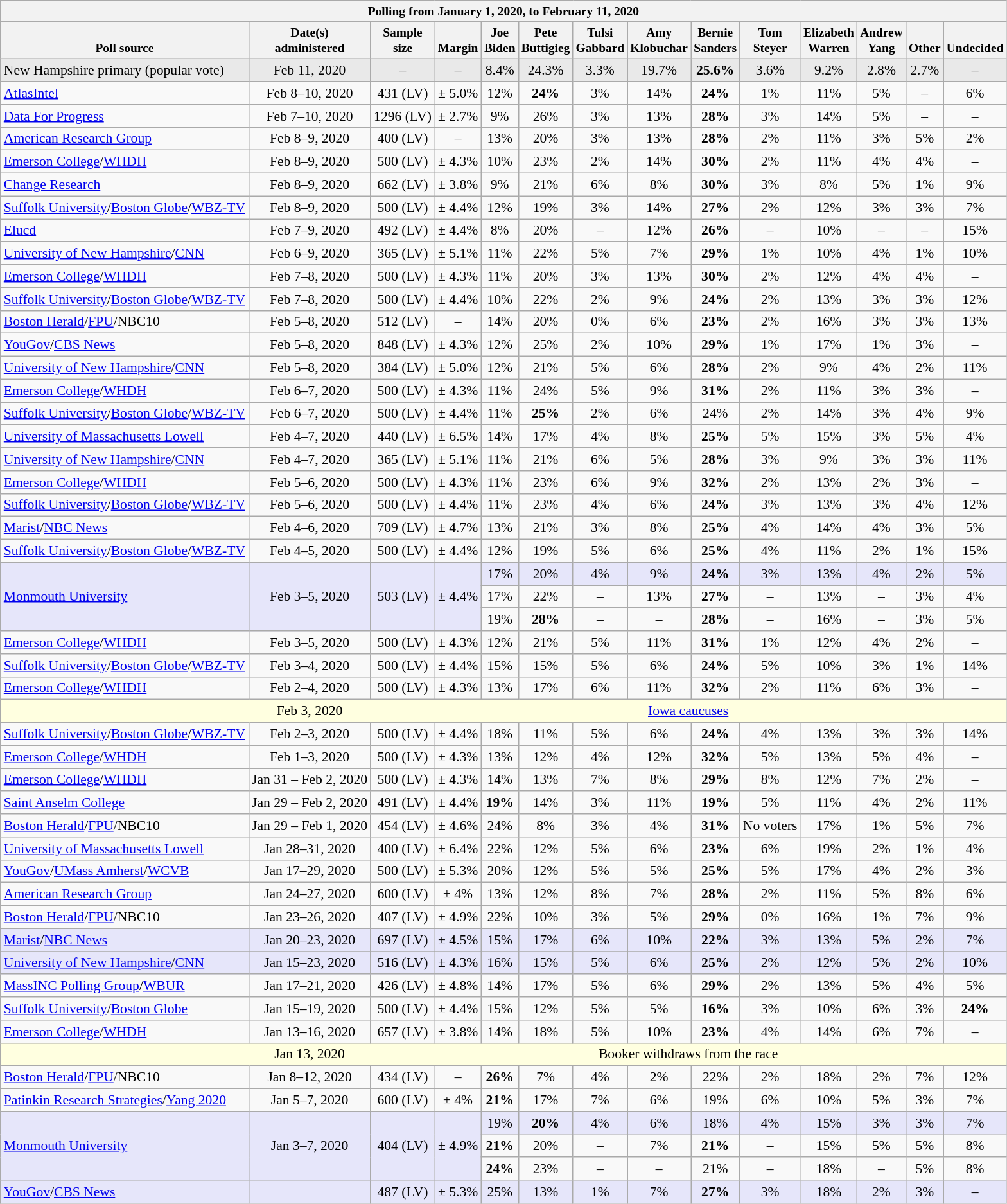<table class="wikitable mw-collapsed mw-collapsible" style="font-size:90%;text-align:center;">
<tr valign=bottom style="font-size:90%;">
<th colspan="17">Polling from January 1, 2020, to February 11, 2020</th>
</tr>
<tr valign=bottom style="font-size:90%;">
<th>Poll source</th>
<th>Date(s)<br>administered</th>
<th>Sample<br>size</th>
<th>Margin<br></th>
<th>Joe<br>Biden</th>
<th>Pete<br>Buttigieg</th>
<th>Tulsi<br>Gabbard</th>
<th>Amy<br>Klobuchar</th>
<th>Bernie<br>Sanders</th>
<th>Tom<br>Steyer</th>
<th>Elizabeth<br>Warren</th>
<th>Andrew<br>Yang</th>
<th>Other</th>
<th>Undecided</th>
</tr>
<tr style="background:#e9e9e9;">
<td style="text-align:left;">New Hampshire primary (popular vote)</td>
<td>Feb 11, 2020</td>
<td>–</td>
<td>–</td>
<td>8.4%</td>
<td>24.3%</td>
<td>3.3%</td>
<td>19.7%</td>
<td><strong>25.6%</strong></td>
<td>3.6%</td>
<td>9.2%</td>
<td>2.8%</td>
<td>2.7%</td>
<td>–</td>
</tr>
<tr>
<td style="text-align:left;"><a href='#'>AtlasIntel</a></td>
<td>Feb 8–10, 2020</td>
<td>431 (LV)</td>
<td>± 5.0%</td>
<td>12%</td>
<td><strong>24%</strong></td>
<td>3%</td>
<td>14%</td>
<td><strong>24%</strong></td>
<td>1%</td>
<td>11%</td>
<td>5%</td>
<td>–</td>
<td>6%</td>
</tr>
<tr>
<td style="text-align:left;"><a href='#'>Data For Progress</a></td>
<td>Feb 7–10, 2020</td>
<td>1296 (LV)</td>
<td>± 2.7%</td>
<td>9%</td>
<td>26%</td>
<td>3%</td>
<td>13%</td>
<td><strong>28%</strong></td>
<td>3%</td>
<td>14%</td>
<td>5%</td>
<td>–</td>
<td>–</td>
</tr>
<tr>
<td style="text-align:left;"><a href='#'>American Research Group</a></td>
<td>Feb 8–9, 2020</td>
<td>400 (LV)</td>
<td>–</td>
<td>13%</td>
<td>20%</td>
<td>3%</td>
<td>13%</td>
<td><strong>28%</strong></td>
<td>2%</td>
<td>11%</td>
<td>3%</td>
<td>5%</td>
<td>2%</td>
</tr>
<tr>
<td style="text-align:left;"><a href='#'>Emerson College</a>/<a href='#'>WHDH</a></td>
<td>Feb 8–9, 2020</td>
<td>500 (LV)</td>
<td>± 4.3%</td>
<td>10%</td>
<td>23%</td>
<td>2%</td>
<td>14%</td>
<td><strong>30%</strong></td>
<td>2%</td>
<td>11%</td>
<td>4%</td>
<td>4%</td>
<td>–</td>
</tr>
<tr>
<td style="text-align:left;"><a href='#'>Change Research</a></td>
<td>Feb 8–9, 2020</td>
<td>662 (LV)</td>
<td>± 3.8%</td>
<td>9%</td>
<td>21%</td>
<td>6%</td>
<td>8%</td>
<td><strong>30%</strong></td>
<td>3%</td>
<td>8%</td>
<td>5%</td>
<td>1%</td>
<td>9%</td>
</tr>
<tr>
<td style="text-align:left;"><a href='#'>Suffolk University</a>/<a href='#'>Boston Globe</a>/<a href='#'>WBZ-TV</a></td>
<td>Feb 8–9, 2020</td>
<td>500 (LV)</td>
<td>± 4.4%</td>
<td>12%</td>
<td>19%</td>
<td>3%</td>
<td>14%</td>
<td><strong>27%</strong></td>
<td>2%</td>
<td>12%</td>
<td>3%</td>
<td>3%</td>
<td>7%</td>
</tr>
<tr>
<td style="text-align:left;"><a href='#'>Elucd</a></td>
<td>Feb 7–9, 2020</td>
<td>492 (LV)</td>
<td>± 4.4%</td>
<td>8%</td>
<td>20%</td>
<td>–</td>
<td>12%</td>
<td><strong>26%</strong></td>
<td>–</td>
<td>10%</td>
<td>–</td>
<td>–</td>
<td>15%</td>
</tr>
<tr>
<td style="text-align:left;"><a href='#'>University of New Hampshire</a>/<a href='#'>CNN</a></td>
<td>Feb 6–9, 2020</td>
<td>365 (LV)</td>
<td>± 5.1%</td>
<td>11%</td>
<td>22%</td>
<td>5%</td>
<td>7%</td>
<td><strong>29%</strong></td>
<td>1%</td>
<td>10%</td>
<td>4%</td>
<td>1%</td>
<td>10%</td>
</tr>
<tr>
<td style="text-align:left;"><a href='#'>Emerson College</a>/<a href='#'>WHDH</a></td>
<td>Feb 7–8, 2020</td>
<td>500 (LV)</td>
<td>± 4.3%</td>
<td>11%</td>
<td>20%</td>
<td>3%</td>
<td>13%</td>
<td><strong>30%</strong></td>
<td>2%</td>
<td>12%</td>
<td>4%</td>
<td>4%</td>
<td>–</td>
</tr>
<tr>
<td style="text-align:left;"><a href='#'>Suffolk University</a>/<a href='#'>Boston Globe</a>/<a href='#'>WBZ-TV</a></td>
<td>Feb 7–8, 2020</td>
<td>500 (LV)</td>
<td>± 4.4%</td>
<td>10%</td>
<td>22%</td>
<td>2%</td>
<td>9%</td>
<td><strong>24%</strong></td>
<td>2%</td>
<td>13%</td>
<td>3%</td>
<td>3%</td>
<td>12%</td>
</tr>
<tr>
<td style="text-align:left;"><a href='#'>Boston Herald</a>/<a href='#'>FPU</a>/NBC10</td>
<td>Feb 5–8, 2020</td>
<td>512 (LV)</td>
<td>–</td>
<td>14%</td>
<td>20%</td>
<td>0%</td>
<td>6%</td>
<td><strong>23%</strong></td>
<td>2%</td>
<td>16%</td>
<td>3%</td>
<td>3%</td>
<td>13%</td>
</tr>
<tr>
<td style="text-align:left;"><a href='#'>YouGov</a>/<a href='#'>CBS News</a></td>
<td>Feb 5–8, 2020</td>
<td>848 (LV)</td>
<td>± 4.3%</td>
<td>12%</td>
<td>25%</td>
<td>2%</td>
<td>10%</td>
<td><strong>29%</strong></td>
<td>1%</td>
<td>17%</td>
<td>1%</td>
<td>3%</td>
<td>–</td>
</tr>
<tr>
<td style="text-align:left;"><a href='#'>University of New Hampshire</a>/<a href='#'>CNN</a></td>
<td>Feb 5–8, 2020</td>
<td>384 (LV)</td>
<td>± 5.0%</td>
<td>12%</td>
<td>21%</td>
<td>5%</td>
<td>6%</td>
<td><strong>28%</strong></td>
<td>2%</td>
<td>9%</td>
<td>4%</td>
<td>2%</td>
<td>11%</td>
</tr>
<tr>
<td style="text-align:left;"><a href='#'>Emerson College</a>/<a href='#'>WHDH</a></td>
<td>Feb 6–7, 2020</td>
<td>500 (LV)</td>
<td>± 4.3%</td>
<td>11%</td>
<td>24%</td>
<td>5%</td>
<td>9%</td>
<td><strong>31%</strong></td>
<td>2%</td>
<td>11%</td>
<td>3%</td>
<td>3%</td>
<td>–</td>
</tr>
<tr>
<td style="text-align:left;"><a href='#'>Suffolk University</a>/<a href='#'>Boston Globe</a>/<a href='#'>WBZ-TV</a></td>
<td>Feb 6–7, 2020</td>
<td>500 (LV)</td>
<td>± 4.4%</td>
<td>11%</td>
<td><strong>25%</strong></td>
<td>2%</td>
<td>6%</td>
<td>24%</td>
<td>2%</td>
<td>14%</td>
<td>3%</td>
<td>4%</td>
<td>9%</td>
</tr>
<tr>
<td style="text-align:left;"><a href='#'>University of Massachusetts Lowell</a></td>
<td>Feb 4–7, 2020</td>
<td>440 (LV)</td>
<td>± 6.5%</td>
<td>14%</td>
<td>17%</td>
<td>4%</td>
<td>8%</td>
<td><strong>25%</strong></td>
<td>5%</td>
<td>15%</td>
<td>3%</td>
<td>5%</td>
<td>4%</td>
</tr>
<tr>
<td style="text-align:left;"><a href='#'>University of New Hampshire</a>/<a href='#'>CNN</a></td>
<td>Feb 4–7, 2020</td>
<td>365 (LV)</td>
<td>± 5.1%</td>
<td>11%</td>
<td>21%</td>
<td>6%</td>
<td>5%</td>
<td><strong>28%</strong></td>
<td>3%</td>
<td>9%</td>
<td>3%</td>
<td>3%</td>
<td>11%</td>
</tr>
<tr>
<td style="text-align:left;"><a href='#'>Emerson College</a>/<a href='#'>WHDH</a></td>
<td>Feb 5–6, 2020</td>
<td>500 (LV)</td>
<td>± 4.3%</td>
<td>11%</td>
<td>23%</td>
<td>6%</td>
<td>9%</td>
<td><strong>32%</strong></td>
<td>2%</td>
<td>13%</td>
<td>2%</td>
<td>3%</td>
<td>–</td>
</tr>
<tr>
<td style="text-align:left;"><a href='#'>Suffolk University</a>/<a href='#'>Boston Globe</a>/<a href='#'>WBZ-TV</a></td>
<td>Feb 5–6, 2020</td>
<td>500 (LV)</td>
<td>± 4.4%</td>
<td>11%</td>
<td>23%</td>
<td>4%</td>
<td>6%</td>
<td><strong>24%</strong></td>
<td>3%</td>
<td>13%</td>
<td>3%</td>
<td>4%</td>
<td>12%</td>
</tr>
<tr>
<td style="text-align:left;"><a href='#'>Marist</a>/<a href='#'>NBC News</a></td>
<td>Feb 4–6, 2020</td>
<td>709 (LV)</td>
<td>± 4.7%</td>
<td>13%</td>
<td>21%</td>
<td>3%</td>
<td>8%</td>
<td><strong>25%</strong></td>
<td>4%</td>
<td>14%</td>
<td>4%</td>
<td>3%</td>
<td>5%</td>
</tr>
<tr>
<td style="text-align:left;"><a href='#'>Suffolk University</a>/<a href='#'>Boston Globe</a>/<a href='#'>WBZ-TV</a></td>
<td>Feb 4–5, 2020</td>
<td>500 (LV)</td>
<td>± 4.4%</td>
<td>12%</td>
<td>19%</td>
<td>5%</td>
<td>6%</td>
<td><strong>25%</strong></td>
<td>4%</td>
<td>11%</td>
<td>2%</td>
<td>1%</td>
<td>15%</td>
</tr>
<tr bgcolor="lavender">
<td rowspan=3 style="text-align:left;"><a href='#'>Monmouth&nbsp;University</a></td>
<td rowspan=3>Feb 3–5, 2020</td>
<td rowspan=3>503 (LV)</td>
<td rowspan=3>± 4.4%</td>
<td>17%</td>
<td>20%</td>
<td>4%</td>
<td>9%</td>
<td><strong>24%</strong></td>
<td>3%</td>
<td>13%</td>
<td>4%</td>
<td>2%</td>
<td>5%</td>
</tr>
<tr>
<td>17%</td>
<td>22%</td>
<td>–</td>
<td>13%</td>
<td><strong>27%</strong></td>
<td>–</td>
<td>13%</td>
<td>–</td>
<td>3%</td>
<td>4%</td>
</tr>
<tr>
<td>19%</td>
<td><strong>28%</strong></td>
<td>–</td>
<td>–</td>
<td><strong>28%</strong></td>
<td>–</td>
<td>16%</td>
<td>–</td>
<td>3%</td>
<td>5%</td>
</tr>
<tr>
<td style="text-align:left;"><a href='#'>Emerson College</a>/<a href='#'>WHDH</a></td>
<td>Feb 3–5, 2020</td>
<td>500 (LV)</td>
<td>± 4.3%</td>
<td>12%</td>
<td>21%</td>
<td>5%</td>
<td>11%</td>
<td><strong>31%</strong></td>
<td>1%</td>
<td>12%</td>
<td>4%</td>
<td>2%</td>
<td>–</td>
</tr>
<tr>
<td style="text-align:left;"><a href='#'>Suffolk University</a>/<a href='#'>Boston Globe</a>/<a href='#'>WBZ-TV</a></td>
<td>Feb 3–4, 2020</td>
<td>500 (LV)</td>
<td>± 4.4%</td>
<td>15%</td>
<td>15%</td>
<td>5%</td>
<td>6%</td>
<td><strong>24%</strong></td>
<td>5%</td>
<td>10%</td>
<td>3%</td>
<td>1%</td>
<td>14%</td>
</tr>
<tr>
<td style="text-align:left;"><a href='#'>Emerson College</a>/<a href='#'>WHDH</a></td>
<td>Feb 2–4, 2020</td>
<td>500 (LV)</td>
<td>± 4.3%</td>
<td>13%</td>
<td>17%</td>
<td>6%</td>
<td>11%</td>
<td><strong>32%</strong></td>
<td>2%</td>
<td>11%</td>
<td>6%</td>
<td>3%</td>
<td>–</td>
</tr>
<tr style="background:lightyellow;">
<td style="border-right-style:hidden;"></td>
<td style="border-right-style:hidden;">Feb 3, 2020</td>
<td colspan="12"><a href='#'>Iowa caucuses</a></td>
</tr>
<tr>
<td style="text-align:left;"><a href='#'>Suffolk University</a>/<a href='#'>Boston Globe</a>/<a href='#'>WBZ-TV</a></td>
<td>Feb 2–3, 2020</td>
<td>500 (LV)</td>
<td>± 4.4%</td>
<td>18%</td>
<td>11%</td>
<td>5%</td>
<td>6%</td>
<td><strong>24%</strong></td>
<td>4%</td>
<td>13%</td>
<td>3%</td>
<td>3%</td>
<td>14%</td>
</tr>
<tr>
<td style="text-align:left;"><a href='#'>Emerson College</a>/<a href='#'>WHDH</a></td>
<td>Feb 1–3, 2020</td>
<td>500 (LV)</td>
<td>± 4.3%</td>
<td>13%</td>
<td>12%</td>
<td>4%</td>
<td>12%</td>
<td><strong>32%</strong></td>
<td>5%</td>
<td>13%</td>
<td>5%</td>
<td>4%</td>
<td>–</td>
</tr>
<tr>
<td style="text-align:left;"><a href='#'>Emerson College</a>/<a href='#'>WHDH</a></td>
<td>Jan 31 – Feb 2, 2020</td>
<td>500 (LV)</td>
<td>± 4.3%</td>
<td>14%</td>
<td>13%</td>
<td>7%</td>
<td>8%</td>
<td><strong>29%</strong></td>
<td>8%</td>
<td>12%</td>
<td>7%</td>
<td>2%</td>
<td>–</td>
</tr>
<tr>
<td style="text-align:left;"><a href='#'>Saint Anselm College</a></td>
<td>Jan 29 – Feb 2, 2020</td>
<td>491 (LV)</td>
<td>± 4.4%</td>
<td><strong>19%</strong></td>
<td>14%</td>
<td>3%</td>
<td>11%</td>
<td><strong>19%</strong></td>
<td>5%</td>
<td>11%</td>
<td>4%</td>
<td>2%</td>
<td>11%</td>
</tr>
<tr>
<td style="text-align:left;"><a href='#'>Boston Herald</a>/<a href='#'>FPU</a>/NBC10 </td>
<td>Jan 29 – Feb 1, 2020</td>
<td>454 (LV)</td>
<td>± 4.6%</td>
<td>24%</td>
<td>8%</td>
<td>3%</td>
<td>4%</td>
<td><strong>31%</strong></td>
<td>No voters</td>
<td>17%</td>
<td>1%</td>
<td>5%</td>
<td>7%</td>
</tr>
<tr>
<td style="text-align:left;"><a href='#'>University of Massachusetts Lowell</a></td>
<td>Jan 28–31, 2020</td>
<td>400 (LV)</td>
<td>± 6.4%</td>
<td>22%</td>
<td>12%</td>
<td>5%</td>
<td>6%</td>
<td><strong>23%</strong></td>
<td>6%</td>
<td>19%</td>
<td>2%</td>
<td>1%</td>
<td>4%</td>
</tr>
<tr>
<td style="text-align:left;"><a href='#'>YouGov</a>/<a href='#'>UMass Amherst</a>/<a href='#'>WCVB</a></td>
<td>Jan 17–29, 2020</td>
<td>500 (LV)</td>
<td>± 5.3%</td>
<td>20%</td>
<td>12%</td>
<td>5%</td>
<td>5%</td>
<td><strong>25%</strong></td>
<td>5%</td>
<td>17%</td>
<td>4%</td>
<td>2%</td>
<td>3%</td>
</tr>
<tr>
<td style="text-align:left;"><a href='#'>American Research Group</a></td>
<td>Jan 24–27, 2020</td>
<td>600 (LV)</td>
<td>± 4%</td>
<td>13%</td>
<td>12%</td>
<td>8%</td>
<td>7%</td>
<td><strong>28%</strong></td>
<td>2%</td>
<td>11%</td>
<td>5%</td>
<td>8%</td>
<td>6%</td>
</tr>
<tr>
<td style="text-align:left;"><a href='#'>Boston Herald</a>/<a href='#'>FPU</a>/NBC10</td>
<td>Jan 23–26, 2020</td>
<td>407 (LV)</td>
<td>± 4.9%</td>
<td>22%</td>
<td>10%</td>
<td>3%</td>
<td>5%</td>
<td><strong>29%</strong></td>
<td>0%</td>
<td>16%</td>
<td>1%</td>
<td>7%</td>
<td>9%</td>
</tr>
<tr bgcolor="lavender">
<td style="text-align:left;"><a href='#'>Marist</a>/<a href='#'>NBC News</a></td>
<td>Jan 20–23, 2020</td>
<td>697 (LV)</td>
<td>± 4.5%</td>
<td>15%</td>
<td>17%</td>
<td>6%</td>
<td>10%</td>
<td><strong>22%</strong></td>
<td>3%</td>
<td>13%</td>
<td>5%</td>
<td>2%</td>
<td>7%</td>
</tr>
<tr>
</tr>
<tr bgcolor="lavender">
<td style="text-align:left;"><a href='#'>University of New Hampshire</a>/<a href='#'>CNN</a></td>
<td>Jan 15–23, 2020</td>
<td>516 (LV)</td>
<td>± 4.3%</td>
<td>16%</td>
<td>15%</td>
<td>5%</td>
<td>6%</td>
<td><strong>25%</strong></td>
<td>2%</td>
<td>12%</td>
<td>5%</td>
<td>2%</td>
<td>10%</td>
</tr>
<tr>
<td style="text-align:left;"><a href='#'>MassINC Polling Group</a>/<a href='#'>WBUR</a></td>
<td>Jan 17–21, 2020</td>
<td>426 (LV)</td>
<td>± 4.8%</td>
<td>14%</td>
<td>17%</td>
<td>5%</td>
<td>6%</td>
<td><strong>29%</strong></td>
<td>2%</td>
<td>13%</td>
<td>5%</td>
<td>4%</td>
<td>5%</td>
</tr>
<tr>
<td style="text-align:left;"><a href='#'>Suffolk University</a>/<a href='#'>Boston Globe</a></td>
<td>Jan 15–19, 2020</td>
<td>500 (LV)</td>
<td>± 4.4%</td>
<td>15%</td>
<td>12%</td>
<td>5%</td>
<td>5%</td>
<td><strong>16%</strong></td>
<td>3%</td>
<td>10%</td>
<td>6%</td>
<td>3%</td>
<td><strong>24%</strong></td>
</tr>
<tr>
<td style="text-align:left;"><a href='#'>Emerson College</a>/<a href='#'>WHDH</a></td>
<td>Jan 13–16, 2020</td>
<td>657 (LV)</td>
<td>± 3.8%</td>
<td>14%</td>
<td>18%</td>
<td>5%</td>
<td>10%</td>
<td><strong>23%</strong></td>
<td>4%</td>
<td>14%</td>
<td>6%</td>
<td>7%</td>
<td>–</td>
</tr>
<tr style="background:lightyellow;">
<td style="border-right-style:hidden;"></td>
<td style="border-right-style:hidden;">Jan 13, 2020</td>
<td colspan="12">Booker withdraws from the race</td>
</tr>
<tr>
<td style="text-align:left;"><a href='#'>Boston Herald</a>/<a href='#'>FPU</a>/NBC10</td>
<td>Jan 8–12, 2020</td>
<td>434 (LV)</td>
<td>–</td>
<td><strong>26%</strong></td>
<td>7%</td>
<td>4%</td>
<td>2%</td>
<td>22%</td>
<td>2%</td>
<td>18%</td>
<td>2%</td>
<td>7%</td>
<td>12%</td>
</tr>
<tr>
<td style="text-align:left;"><a href='#'>Patinkin Research Strategies</a>/<a href='#'>Yang 2020</a></td>
<td>Jan 5–7, 2020</td>
<td>600 (LV)</td>
<td>± 4%</td>
<td><strong>21%</strong></td>
<td>17%</td>
<td>7%</td>
<td>6%</td>
<td>19%</td>
<td>6%</td>
<td>10%</td>
<td>5%</td>
<td>3%</td>
<td>7%</td>
</tr>
<tr bgcolor="lavender">
<td rowspan=3 style="text-align:left;"><a href='#'>Monmouth&nbsp;University</a></td>
<td rowspan=3>Jan 3–7, 2020</td>
<td rowspan=3>404 (LV)</td>
<td rowspan=3>± 4.9%</td>
<td>19%</td>
<td><strong>20%</strong></td>
<td>4%</td>
<td>6%</td>
<td>18%</td>
<td>4%</td>
<td>15%</td>
<td>3%</td>
<td>3%</td>
<td>7%</td>
</tr>
<tr>
<td><strong>21%</strong></td>
<td>20%</td>
<td>–</td>
<td>7%</td>
<td><strong>21%</strong></td>
<td>–</td>
<td>15%</td>
<td>5%</td>
<td>5%</td>
<td>8%</td>
</tr>
<tr>
<td><strong>24%</strong></td>
<td>23%</td>
<td>–</td>
<td>–</td>
<td>21%</td>
<td>–</td>
<td>18%</td>
<td>–</td>
<td>5%</td>
<td>8%</td>
</tr>
<tr bgcolor="lavender">
<td style="text-align:left;"><a href='#'>YouGov</a>/<a href='#'>CBS News</a></td>
<td></td>
<td>487 (LV)</td>
<td>± 5.3%</td>
<td>25%</td>
<td>13%</td>
<td>1%</td>
<td>7%</td>
<td><strong>27%</strong></td>
<td>3%</td>
<td>18%</td>
<td>2%</td>
<td>3%</td>
<td>–</td>
</tr>
</table>
